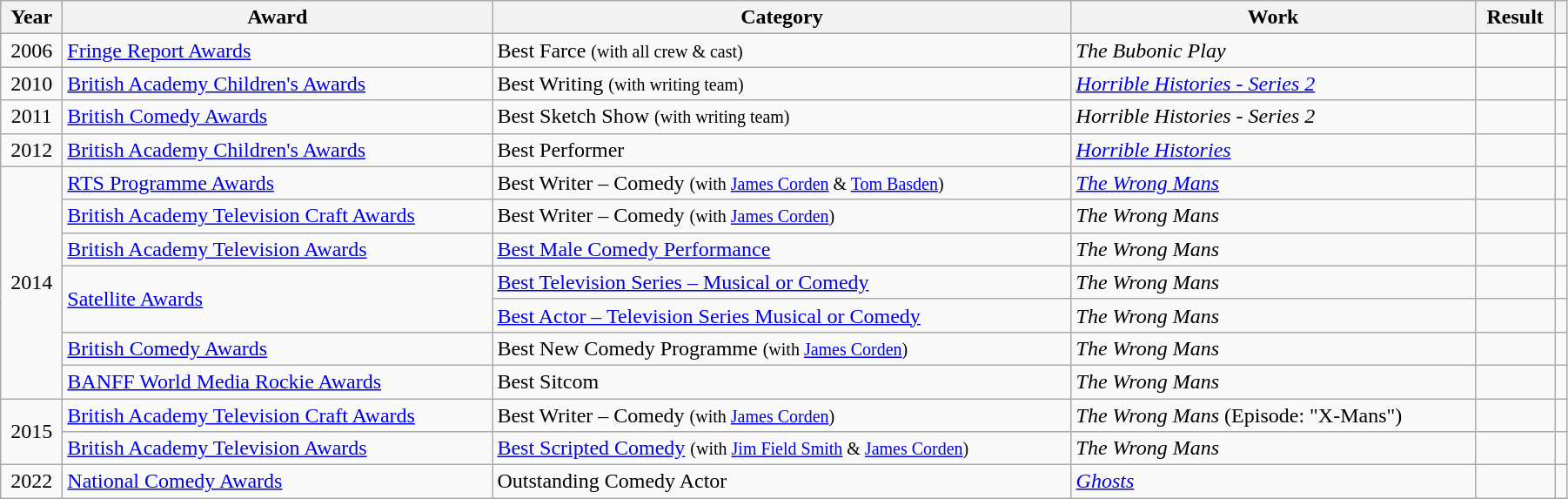<table class="wikitable sortable" width="95%">
<tr>
<th>Year</th>
<th>Award</th>
<th>Category</th>
<th>Work</th>
<th>Result</th>
<th class="unsortable"></th>
</tr>
<tr>
<td align="center">2006</td>
<td><a href='#'>Fringe Report Awards</a></td>
<td>Best Farce <small>(with all crew & cast)</small></td>
<td><em>The Bubonic Play</em></td>
<td></td>
<td align="center"></td>
</tr>
<tr>
<td align="center">2010</td>
<td><a href='#'>British Academy Children's Awards</a></td>
<td>Best Writing <small>(with writing team)</small></td>
<td><em><a href='#'>Horrible Histories - Series 2</a></em></td>
<td></td>
<td align="center"></td>
</tr>
<tr>
<td align="center">2011</td>
<td><a href='#'>British Comedy Awards</a></td>
<td>Best Sketch Show <small>(with writing team)</small></td>
<td><em>Horrible Histories - Series 2</em></td>
<td></td>
<td align="center"></td>
</tr>
<tr>
<td align="center">2012</td>
<td><a href='#'>British Academy Children's Awards</a></td>
<td>Best Performer</td>
<td><em><a href='#'>Horrible Histories</a></em></td>
<td></td>
<td align="center"></td>
</tr>
<tr>
<td rowspan="7"align="center">2014</td>
<td><a href='#'>RTS Programme Awards</a></td>
<td>Best Writer – Comedy <small>(with <a href='#'>James Corden</a> & <a href='#'>Tom Basden</a>)</small></td>
<td><em><a href='#'>The Wrong Mans</a></em></td>
<td></td>
<td align="center"></td>
</tr>
<tr>
<td><a href='#'>British Academy Television Craft Awards</a></td>
<td>Best Writer – Comedy <small>(with <a href='#'>James Corden</a>)</small></td>
<td><em>The Wrong Mans</em></td>
<td></td>
<td align="center"></td>
</tr>
<tr>
<td><a href='#'>British Academy Television Awards</a></td>
<td><a href='#'>Best Male Comedy Performance</a></td>
<td><em>The Wrong Mans</em></td>
<td></td>
<td align="center"></td>
</tr>
<tr>
<td rowspan="2"><a href='#'>Satellite Awards</a></td>
<td><a href='#'>Best Television Series – Musical or Comedy</a></td>
<td><em>The Wrong Mans</em></td>
<td></td>
<td align="center"></td>
</tr>
<tr>
<td><a href='#'>Best Actor – Television Series Musical or Comedy</a></td>
<td><em>The Wrong Mans</em></td>
<td></td>
<td align="center"></td>
</tr>
<tr>
<td><a href='#'>British Comedy Awards</a></td>
<td>Best New Comedy Programme <small>(with <a href='#'>James Corden</a>)</small></td>
<td><em>The Wrong Mans</em></td>
<td></td>
<td align="center"></td>
</tr>
<tr>
<td><a href='#'>BANFF World Media Rockie Awards</a></td>
<td>Best Sitcom</td>
<td><em>The Wrong Mans</em></td>
<td></td>
<td align="center"></td>
</tr>
<tr>
<td rowspan="2"align="center">2015</td>
<td><a href='#'>British Academy Television Craft Awards</a></td>
<td>Best Writer – Comedy <small>(with <a href='#'>James Corden</a>)</small></td>
<td><em>The Wrong Mans</em> (Episode: "X-Mans")</td>
<td></td>
<td align="center"></td>
</tr>
<tr>
<td><a href='#'>British Academy Television Awards</a></td>
<td><a href='#'>Best Scripted Comedy</a> <small>(with <a href='#'>Jim Field Smith</a> & <a href='#'>James Corden</a>)</small></td>
<td><em>The Wrong Mans</em></td>
<td></td>
<td align="center"></td>
</tr>
<tr>
<td align="center">2022</td>
<td><a href='#'>National Comedy Awards</a></td>
<td>Outstanding Comedy Actor</td>
<td><em><a href='#'>Ghosts</a></em></td>
<td></td>
<td align="center"></td>
</tr>
</table>
